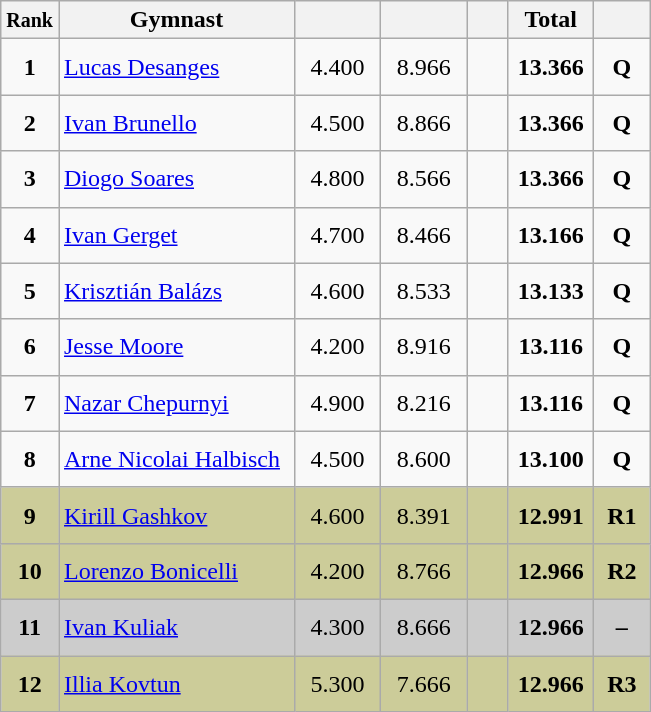<table style="text-align:center;" class="wikitable sortable">
<tr>
<th scope="col" style="width:15px;"><small>Rank</small></th>
<th scope="col" style="width:150px;">Gymnast</th>
<th scope="col" style="width:50px;"><small></small></th>
<th scope="col" style="width:50px;"><small></small></th>
<th scope="col" style="width:20px;"><small></small></th>
<th scope="col" style="width:50px;">Total</th>
<th scope="col" style="width:30px;"><small></small></th>
</tr>
<tr>
<td scope="row" style="text-align:center"><strong>1</strong></td>
<td style="height:30px; text-align:left;"> <a href='#'>Lucas Desanges</a></td>
<td>4.400</td>
<td>8.966</td>
<td></td>
<td><strong>13.366</strong></td>
<td><strong>Q</strong></td>
</tr>
<tr>
<td scope="row" style="text-align:center"><strong>2</strong></td>
<td style="height:30px; text-align:left;"> <a href='#'>Ivan Brunello</a></td>
<td>4.500</td>
<td>8.866</td>
<td></td>
<td><strong>13.366</strong></td>
<td><strong>Q</strong></td>
</tr>
<tr>
<td scope="row" style="text-align:center"><strong>3</strong></td>
<td style="height:30px; text-align:left;"> <a href='#'>Diogo Soares</a></td>
<td>4.800</td>
<td>8.566</td>
<td></td>
<td><strong>13.366</strong></td>
<td><strong>Q</strong></td>
</tr>
<tr>
<td scope="row" style="text-align:center"><strong>4</strong></td>
<td style="height:30px; text-align:left;"> <a href='#'>Ivan Gerget</a></td>
<td>4.700</td>
<td>8.466</td>
<td></td>
<td><strong>13.166</strong></td>
<td><strong>Q</strong></td>
</tr>
<tr>
<td scope="row" style="text-align:center"><strong>5</strong></td>
<td style="height:30px; text-align:left;"> <a href='#'>Krisztián Balázs</a></td>
<td>4.600</td>
<td>8.533</td>
<td></td>
<td><strong>13.133</strong></td>
<td><strong>Q</strong></td>
</tr>
<tr>
<td scope="row" style="text-align:center"><strong>6</strong></td>
<td style="height:30px; text-align:left;"> <a href='#'>Jesse Moore</a></td>
<td>4.200</td>
<td>8.916</td>
<td></td>
<td><strong>13.116</strong></td>
<td><strong>Q</strong></td>
</tr>
<tr>
<td scope="row" style="text-align:center"><strong>7</strong></td>
<td style="height:30px; text-align:left;"> <a href='#'>Nazar Chepurnyi</a></td>
<td>4.900</td>
<td>8.216</td>
<td></td>
<td><strong>13.116</strong></td>
<td><strong>Q</strong></td>
</tr>
<tr>
<td scope="row" style="text-align:center"><strong>8</strong></td>
<td style="height:30px; text-align:left;"> <a href='#'>Arne Nicolai Halbisch</a></td>
<td>4.500</td>
<td>8.600</td>
<td></td>
<td><strong>13.100</strong></td>
<td><strong>Q</strong></td>
</tr>
<tr style="background:#cccc99;">
<td scope="row" style="text-align:center"><strong>9</strong></td>
<td style="height:30px; text-align:left;"> <a href='#'>Kirill Gashkov</a></td>
<td>4.600</td>
<td>8.391</td>
<td></td>
<td><strong>12.991</strong></td>
<td><strong>R1</strong></td>
</tr>
<tr style="background:#cccc99;">
<td scope="row" style="text-align:center"><strong>10</strong></td>
<td style="height:30px; text-align:left;"> <a href='#'>Lorenzo Bonicelli</a></td>
<td>4.200</td>
<td>8.766</td>
<td></td>
<td><strong>12.966</strong></td>
<td><strong>R2</strong></td>
</tr>
<tr style="background:#cccccc;">
<td scope="row" style="text-align:center"><strong>11</strong></td>
<td style="height:30px; text-align:left;"> <a href='#'>Ivan Kuliak</a></td>
<td>4.300</td>
<td>8.666</td>
<td></td>
<td><strong>12.966</strong></td>
<td><strong>–</strong></td>
</tr>
<tr style="background:#cccc99;">
<td scope="row" style="text-align:center"><strong>12</strong></td>
<td style="height:30px; text-align:left;"> <a href='#'>Illia Kovtun</a></td>
<td>5.300</td>
<td>7.666</td>
<td></td>
<td><strong>12.966</strong></td>
<td><strong>R3</strong></td>
</tr>
</table>
